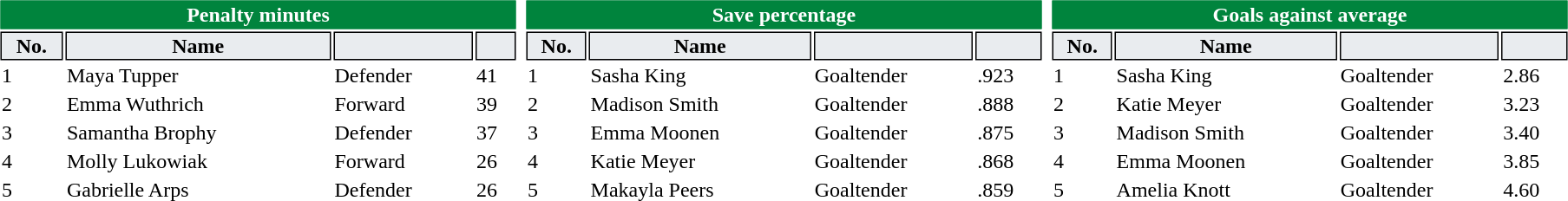<table>
<tr valign=top>
<td><br><table class="toccolours" style="width:25em">
<tr>
<th colspan="4" style="background:#00843d;color:white;border:#00843d 1px solid">Penalty minutes</th>
</tr>
<tr>
<th style="background:#e9ecef;color:black;border:#000000 1px solid;">No.</th>
<th style="background:#e9ecef;color:black;border:#000000 1px solid;">Name</th>
<th style="background:#e9ecef;color:black;border:#000000 1px solid;"></th>
<th style="background:#e9ecef;color:black;border:#000000 1px solid;"></th>
</tr>
<tr>
<td>1</td>
<td> Maya Tupper</td>
<td>Defender</td>
<td>41</td>
</tr>
<tr>
<td>2</td>
<td> Emma Wuthrich</td>
<td>Forward</td>
<td>39</td>
</tr>
<tr>
<td>3</td>
<td> Samantha Brophy</td>
<td>Defender</td>
<td>37</td>
</tr>
<tr>
<td>4</td>
<td> Molly Lukowiak</td>
<td>Forward</td>
<td>26</td>
</tr>
<tr>
<td>5</td>
<td> Gabrielle Arps</td>
<td>Defender</td>
<td>26</td>
</tr>
</table>
</td>
<td><br><table class="toccolours" style="width:25em">
<tr>
<th colspan="4" style="background:#00843d;color:white;border:#00843d 1px solid">Save percentage</th>
</tr>
<tr>
<th style="background:#e9ecef;color:black;border:#000000 1px solid;">No.</th>
<th style="background:#e9ecef;color:black;border:#000000 1px solid;">Name</th>
<th style="background:#e9ecef;color:black;border:#000000 1px solid;"></th>
<th style="background:#e9ecef;color:black;border:#000000 1px solid;"></th>
</tr>
<tr>
<td>1</td>
<td> Sasha King</td>
<td>Goaltender</td>
<td>.923</td>
</tr>
<tr>
<td>2</td>
<td> Madison Smith</td>
<td>Goaltender</td>
<td>.888</td>
</tr>
<tr>
<td>3</td>
<td> Emma Moonen</td>
<td>Goaltender</td>
<td>.875</td>
</tr>
<tr>
<td>4</td>
<td> Katie Meyer</td>
<td>Goaltender</td>
<td>.868</td>
</tr>
<tr>
<td>5</td>
<td> Makayla Peers</td>
<td>Goaltender</td>
<td>.859</td>
</tr>
</table>
</td>
<td><br><table class="toccolours" style="width:25em">
<tr>
<th colspan="4" style="background:#00843d;color:white;border:#00843d 1px solid">Goals against average</th>
</tr>
<tr>
<th style="background:#e9ecef;color:black;border:#000000 1px solid;">No.</th>
<th style="background:#e9ecef;color:black;border:#000000 1px solid;">Name</th>
<th style="background:#e9ecef;color:black;border:#000000 1px solid;"></th>
<th style="background:#e9ecef;color:black;border:#000000 1px solid;"></th>
</tr>
<tr>
<td>1</td>
<td> Sasha King</td>
<td>Goaltender</td>
<td>2.86</td>
</tr>
<tr>
<td>2</td>
<td> Katie Meyer</td>
<td>Goaltender</td>
<td>3.23</td>
</tr>
<tr>
<td>3</td>
<td> Madison Smith</td>
<td>Goaltender</td>
<td>3.40</td>
</tr>
<tr>
<td>4</td>
<td> Emma Moonen</td>
<td>Goaltender</td>
<td>3.85</td>
</tr>
<tr>
<td>5</td>
<td> Amelia Knott</td>
<td>Goaltender</td>
<td>4.60</td>
</tr>
</table>
</td>
</tr>
</table>
